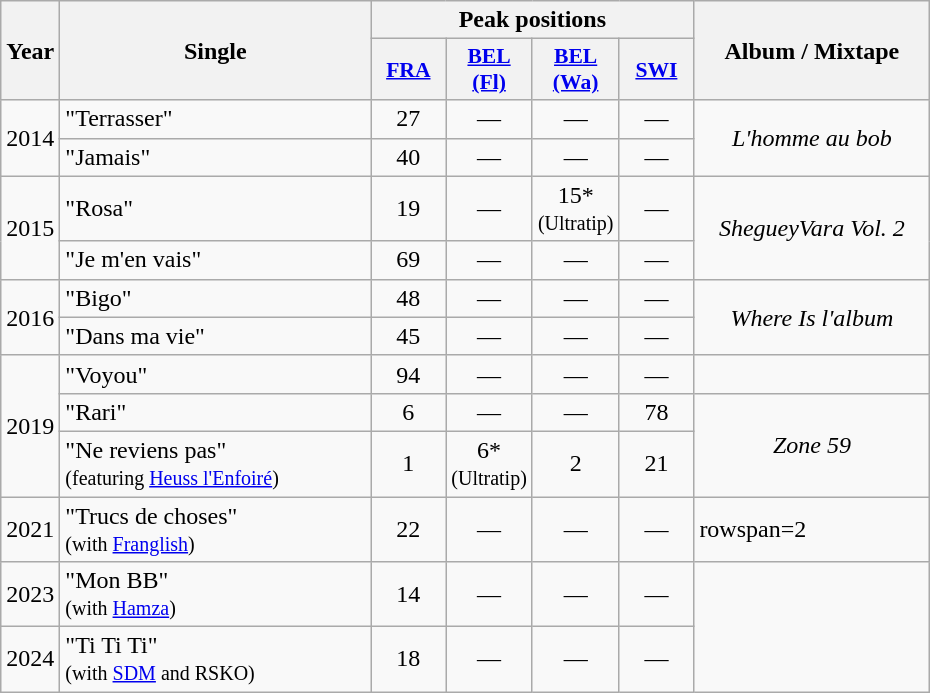<table class="wikitable">
<tr>
<th align="center" rowspan="2" width="10">Year</th>
<th align="center" rowspan="2" width="200">Single</th>
<th align="center" colspan="4" width="20">Peak positions</th>
<th align="center" rowspan="2" width="150">Album / Mixtape</th>
</tr>
<tr>
<th scope="col" style="width:3em;font-size:90%;"><a href='#'>FRA</a><br></th>
<th scope="col" style="width:3em;font-size:90%;"><a href='#'>BEL <br>(Fl)</a><br></th>
<th scope="col" style="width:3em;font-size:90%;"><a href='#'>BEL <br>(Wa)</a><br></th>
<th scope="col" style="width:3em;font-size:90%;"><a href='#'>SWI</a><br></th>
</tr>
<tr>
<td style="text-align:center;" rowspan=2>2014</td>
<td>"Terrasser"</td>
<td style="text-align:center;">27</td>
<td style="text-align:center;">—</td>
<td style="text-align:center;">—</td>
<td style="text-align:center;">—</td>
<td style="text-align:center;" rowspan=2><em>L'homme au bob</em></td>
</tr>
<tr>
<td>"Jamais"</td>
<td style="text-align:center;">40</td>
<td style="text-align:center;">—</td>
<td style="text-align:center;">—</td>
<td style="text-align:center;">—</td>
</tr>
<tr>
<td style="text-align:center;" rowspan="2">2015</td>
<td>"Rosa"</td>
<td style="text-align:center;">19</td>
<td style="text-align:center;">—</td>
<td style="text-align:center;">15*<br><small>(Ultratip)</small></td>
<td style="text-align:center;">—</td>
<td style="text-align:center;" rowspan=2><em>ShegueyVara Vol. 2</em></td>
</tr>
<tr>
<td>"Je m'en vais"</td>
<td style="text-align:center;">69</td>
<td style="text-align:center;">—</td>
<td style="text-align:center;">—</td>
<td style="text-align:center;">—</td>
</tr>
<tr>
<td style="text-align:center;" rowspan="2">2016</td>
<td>"Bigo"</td>
<td style="text-align:center;">48</td>
<td style="text-align:center;">—</td>
<td style="text-align:center;">—</td>
<td style="text-align:center;">—</td>
<td style="text-align:center;"  rowspan="2"><em>Where Is l'album</em></td>
</tr>
<tr>
<td>"Dans ma vie"</td>
<td style="text-align:center;">45<br></td>
<td style="text-align:center;">—</td>
<td style="text-align:center;">—</td>
<td style="text-align:center;">—</td>
</tr>
<tr>
<td style="text-align:center;" rowspan="3">2019</td>
<td>"Voyou"</td>
<td style="text-align:center;">94</td>
<td style="text-align:center;">—</td>
<td style="text-align:center;">—</td>
<td style="text-align:center;">—</td>
<td></td>
</tr>
<tr>
<td>"Rari"</td>
<td style="text-align:center;">6</td>
<td style="text-align:center;">—</td>
<td style="text-align:center;">—</td>
<td style="text-align:center;">78</td>
<td style="text-align:center;"  rowspan="2"><em>Zone 59</em></td>
</tr>
<tr>
<td>"Ne reviens pas"<br><small>(featuring <a href='#'>Heuss l'Enfoiré</a>)</small></td>
<td style="text-align:center;">1</td>
<td style="text-align:center;">6*<br><small>(Ultratip)</small></td>
<td style="text-align:center;">2</td>
<td style="text-align:center;">21</td>
</tr>
<tr>
<td style="text-align:center;">2021</td>
<td>"Trucs de choses" <br><small>(with <a href='#'>Franglish</a>)</small></td>
<td style="text-align:center;">22</td>
<td style="text-align:center;">—</td>
<td style="text-align:center;">—</td>
<td style="text-align:center;">—</td>
<td>rowspan=2</td>
</tr>
<tr>
<td style="text-align:center;">2023</td>
<td>"Mon BB" <br><small>(with <a href='#'>Hamza</a>)</small></td>
<td style="text-align:center;">14</td>
<td style="text-align:center;">—</td>
<td style="text-align:center;">—</td>
<td style="text-align:center;">—</td>
</tr>
<tr>
<td style="text-align:center;">2024</td>
<td>"Ti Ti Ti" <br><small>(with <a href='#'>SDM</a> and RSKO)</small></td>
<td style="text-align:center;">18</td>
<td style="text-align:center;">—</td>
<td style="text-align:center;">—</td>
<td style="text-align:center;">—</td>
</tr>
</table>
